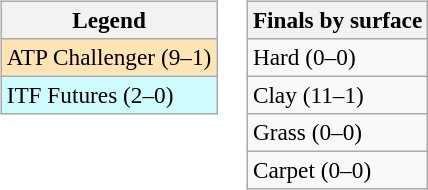<table>
<tr valign=top>
<td><br><table class=wikitable style=font-size:97%>
<tr>
<th>Legend</th>
</tr>
<tr bgcolor=moccasin>
<td>ATP Challenger (9–1)</td>
</tr>
<tr bgcolor=cffcff>
<td>ITF Futures (2–0)</td>
</tr>
</table>
</td>
<td><br><table class=wikitable style=font-size:97%>
<tr>
<th>Finals by surface</th>
</tr>
<tr>
<td>Hard (0–0)</td>
</tr>
<tr>
<td>Clay (11–1)</td>
</tr>
<tr>
<td>Grass (0–0)</td>
</tr>
<tr>
<td>Carpet (0–0)</td>
</tr>
</table>
</td>
</tr>
</table>
